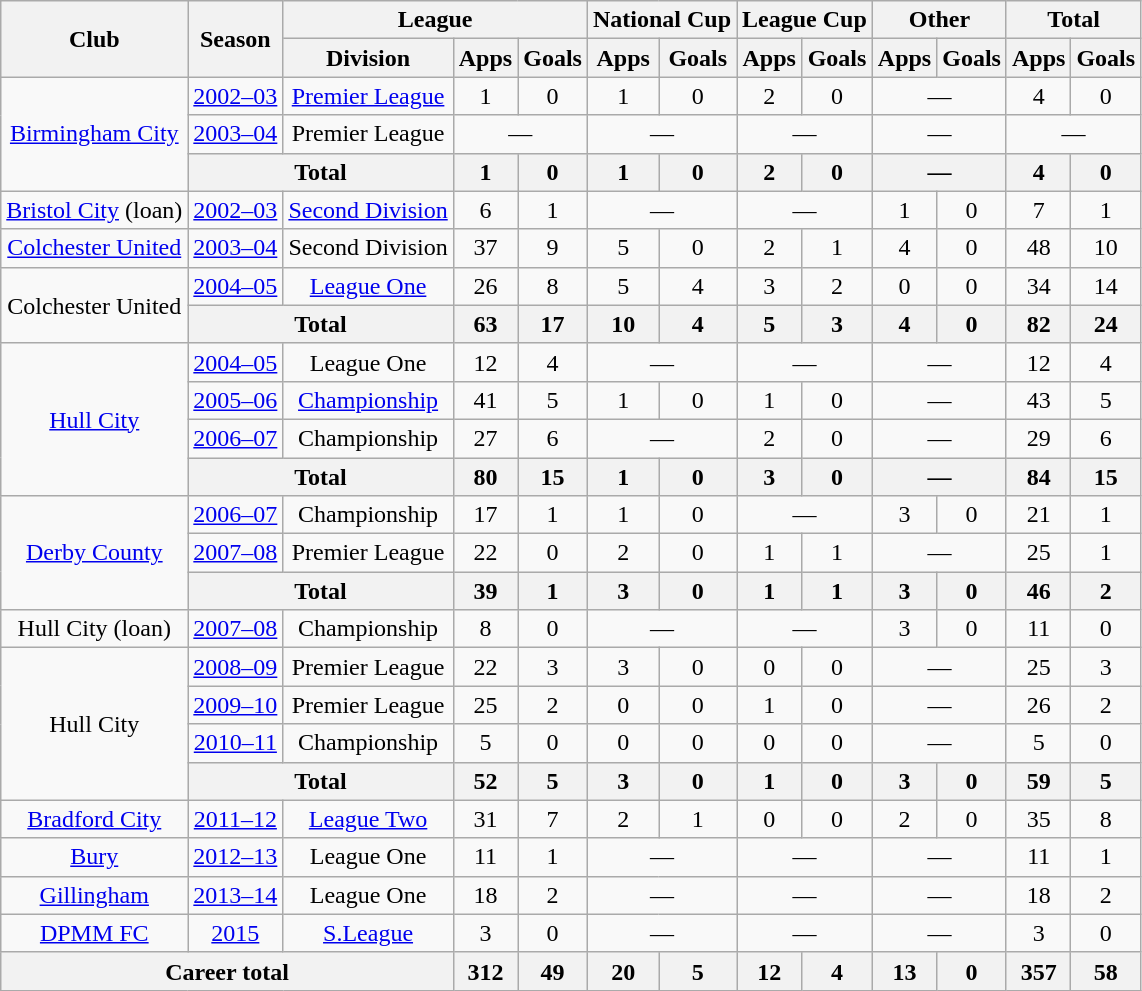<table class=wikitable style=text-align:center>
<tr>
<th rowspan=2>Club</th>
<th rowspan=2>Season</th>
<th colspan=3>League</th>
<th colspan=2>National Cup</th>
<th colspan=2>League Cup</th>
<th colspan=2>Other</th>
<th colspan=2>Total</th>
</tr>
<tr>
<th>Division</th>
<th>Apps</th>
<th>Goals</th>
<th>Apps</th>
<th>Goals</th>
<th>Apps</th>
<th>Goals</th>
<th>Apps</th>
<th>Goals</th>
<th>Apps</th>
<th>Goals</th>
</tr>
<tr>
<td rowspan=3><a href='#'>Birmingham City</a></td>
<td><a href='#'>2002–03</a></td>
<td><a href='#'>Premier League</a></td>
<td>1</td>
<td>0</td>
<td>1</td>
<td>0</td>
<td>2</td>
<td>0</td>
<td colspan=2>—</td>
<td>4</td>
<td>0</td>
</tr>
<tr>
<td><a href='#'>2003–04</a></td>
<td>Premier League</td>
<td colspan=2>—</td>
<td colspan=2>—</td>
<td colspan=2>—</td>
<td colspan=2>—</td>
<td colspan=2>—</td>
</tr>
<tr>
<th colspan=2>Total</th>
<th>1</th>
<th>0</th>
<th>1</th>
<th>0</th>
<th>2</th>
<th>0</th>
<th colspan=2>—</th>
<th>4</th>
<th>0</th>
</tr>
<tr>
<td><a href='#'>Bristol City</a> (loan)</td>
<td><a href='#'>2002–03</a></td>
<td><a href='#'>Second Division</a></td>
<td>6</td>
<td>1</td>
<td colspan=2>—</td>
<td colspan=2>—</td>
<td>1</td>
<td>0</td>
<td>7</td>
<td>1</td>
</tr>
<tr>
<td><a href='#'>Colchester United</a></td>
<td><a href='#'>2003–04</a></td>
<td>Second Division</td>
<td>37</td>
<td>9</td>
<td>5</td>
<td>0</td>
<td>2</td>
<td>1</td>
<td>4</td>
<td>0</td>
<td>48</td>
<td>10</td>
</tr>
<tr>
<td rowspan=2>Colchester United</td>
<td><a href='#'>2004–05</a></td>
<td><a href='#'>League One</a></td>
<td>26</td>
<td>8</td>
<td>5</td>
<td>4</td>
<td>3</td>
<td>2</td>
<td>0</td>
<td>0</td>
<td>34</td>
<td>14</td>
</tr>
<tr>
<th colspan=2>Total</th>
<th>63</th>
<th>17</th>
<th>10</th>
<th>4</th>
<th>5</th>
<th>3</th>
<th>4</th>
<th>0</th>
<th>82</th>
<th>24</th>
</tr>
<tr>
<td rowspan=4><a href='#'>Hull City</a></td>
<td><a href='#'>2004–05</a></td>
<td>League One</td>
<td>12</td>
<td>4</td>
<td colspan=2>—</td>
<td colspan=2>—</td>
<td colspan=2>—</td>
<td>12</td>
<td>4</td>
</tr>
<tr>
<td><a href='#'>2005–06</a></td>
<td><a href='#'>Championship</a></td>
<td>41</td>
<td>5</td>
<td>1</td>
<td>0</td>
<td>1</td>
<td>0</td>
<td colspan=2>—</td>
<td>43</td>
<td>5</td>
</tr>
<tr>
<td><a href='#'>2006–07</a></td>
<td>Championship</td>
<td>27</td>
<td>6</td>
<td colspan=2>—</td>
<td>2</td>
<td>0</td>
<td colspan=2>—</td>
<td>29</td>
<td>6</td>
</tr>
<tr>
<th colspan=2>Total</th>
<th>80</th>
<th>15</th>
<th>1</th>
<th>0</th>
<th>3</th>
<th>0</th>
<th colspan=2>—</th>
<th>84</th>
<th>15</th>
</tr>
<tr>
<td rowspan=3><a href='#'>Derby County</a></td>
<td><a href='#'>2006–07</a></td>
<td>Championship</td>
<td>17</td>
<td>1</td>
<td>1</td>
<td>0</td>
<td colspan=2>—</td>
<td>3</td>
<td>0</td>
<td>21</td>
<td>1</td>
</tr>
<tr>
<td><a href='#'>2007–08</a></td>
<td>Premier League</td>
<td>22</td>
<td>0</td>
<td>2</td>
<td>0</td>
<td>1</td>
<td>1</td>
<td colspan=2>—</td>
<td>25</td>
<td>1</td>
</tr>
<tr>
<th colspan=2>Total</th>
<th>39</th>
<th>1</th>
<th>3</th>
<th>0</th>
<th>1</th>
<th>1</th>
<th>3</th>
<th>0</th>
<th>46</th>
<th>2</th>
</tr>
<tr>
<td>Hull City (loan)</td>
<td><a href='#'>2007–08</a></td>
<td>Championship</td>
<td>8</td>
<td>0</td>
<td colspan=2>—</td>
<td colspan=2>—</td>
<td>3</td>
<td>0</td>
<td>11</td>
<td>0</td>
</tr>
<tr>
<td rowspan=4>Hull City</td>
<td><a href='#'>2008–09</a></td>
<td>Premier League</td>
<td>22</td>
<td>3</td>
<td>3</td>
<td>0</td>
<td>0</td>
<td>0</td>
<td colspan=2>—</td>
<td>25</td>
<td>3</td>
</tr>
<tr>
<td><a href='#'>2009–10</a></td>
<td>Premier League</td>
<td>25</td>
<td>2</td>
<td>0</td>
<td>0</td>
<td>1</td>
<td>0</td>
<td colspan=2>—</td>
<td>26</td>
<td>2</td>
</tr>
<tr>
<td><a href='#'>2010–11</a></td>
<td>Championship</td>
<td>5</td>
<td>0</td>
<td>0</td>
<td>0</td>
<td>0</td>
<td>0</td>
<td colspan=2>—</td>
<td>5</td>
<td>0</td>
</tr>
<tr>
<th colspan=2>Total</th>
<th>52</th>
<th>5</th>
<th>3</th>
<th>0</th>
<th>1</th>
<th>0</th>
<th>3</th>
<th>0</th>
<th>59</th>
<th>5</th>
</tr>
<tr>
<td><a href='#'>Bradford City</a></td>
<td><a href='#'>2011–12</a></td>
<td><a href='#'>League Two</a></td>
<td>31</td>
<td>7</td>
<td>2</td>
<td>1</td>
<td>0</td>
<td>0</td>
<td>2</td>
<td>0</td>
<td>35</td>
<td>8</td>
</tr>
<tr>
<td><a href='#'>Bury</a></td>
<td><a href='#'>2012–13</a></td>
<td>League One</td>
<td>11</td>
<td>1</td>
<td colspan=2>—</td>
<td colspan=2>—</td>
<td colspan=2>—</td>
<td>11</td>
<td>1</td>
</tr>
<tr>
<td><a href='#'>Gillingham</a></td>
<td><a href='#'>2013–14</a></td>
<td>League One</td>
<td>18</td>
<td>2</td>
<td colspan=2>—</td>
<td colspan=2>—</td>
<td colspan=2>—</td>
<td>18</td>
<td>2</td>
</tr>
<tr>
<td><a href='#'>DPMM FC</a></td>
<td><a href='#'>2015</a></td>
<td><a href='#'>S.League</a></td>
<td>3</td>
<td>0</td>
<td colspan=2>—</td>
<td colspan=2>—</td>
<td colspan=2>—</td>
<td>3</td>
<td>0</td>
</tr>
<tr>
<th colspan=3>Career total</th>
<th>312</th>
<th>49</th>
<th>20</th>
<th>5</th>
<th>12</th>
<th>4</th>
<th>13</th>
<th>0</th>
<th>357</th>
<th>58</th>
</tr>
</table>
